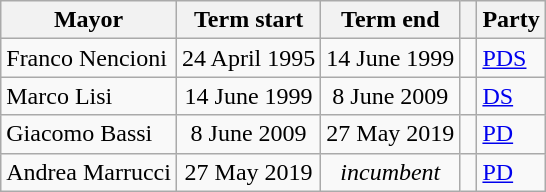<table class="wikitable">
<tr>
<th>Mayor</th>
<th>Term start</th>
<th>Term end</th>
<th class=unsortable> </th>
<th>Party</th>
</tr>
<tr>
<td>Franco Nencioni</td>
<td align=center>24 April 1995</td>
<td align=center>14 June 1999</td>
<td bgcolor=></td>
<td><a href='#'>PDS</a></td>
</tr>
<tr>
<td>Marco Lisi</td>
<td align=center>14 June 1999</td>
<td align=center>8 June 2009</td>
<td bgcolor=></td>
<td><a href='#'>DS</a></td>
</tr>
<tr>
<td>Giacomo Bassi</td>
<td align=center>8 June 2009</td>
<td align=center>27 May 2019</td>
<td bgcolor=></td>
<td><a href='#'>PD</a></td>
</tr>
<tr>
<td>Andrea Marrucci</td>
<td align=center>27 May 2019</td>
<td align=center><em>incumbent</em></td>
<td bgcolor=></td>
<td><a href='#'>PD</a></td>
</tr>
</table>
